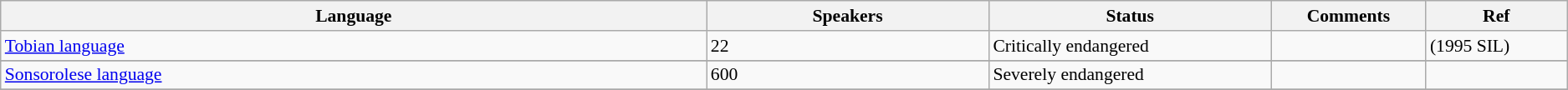<table class="wikitable" align="center" style="font-size:90%">
<tr>
<th width="25%">Language</th>
<th width="10%">Speakers</th>
<th width="10%">Status</th>
<th width="5%">Comments</th>
<th width="5%">Ref</th>
</tr>
<tr>
<td><a href='#'>Tobian language</a></td>
<td>22</td>
<td>Critically endangered</td>
<td></td>
<td>(1995 SIL)</td>
</tr>
<tr>
</tr>
<tr>
<td><a href='#'>Sonsorolese language</a></td>
<td>600</td>
<td>Severely endangered</td>
<td></td>
<td></td>
</tr>
<tr>
</tr>
</table>
